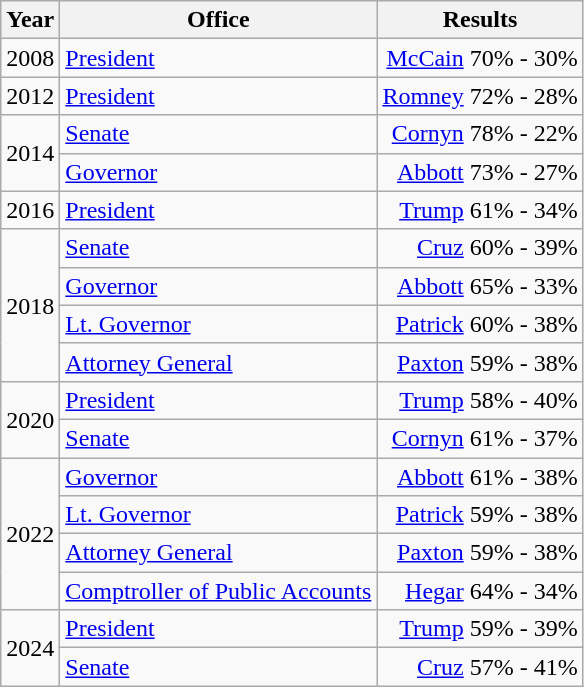<table class=wikitable>
<tr>
<th>Year</th>
<th>Office</th>
<th>Results</th>
</tr>
<tr>
<td>2008</td>
<td><a href='#'>President</a></td>
<td align="right" ><a href='#'>McCain</a> 70% - 30%</td>
</tr>
<tr>
<td>2012</td>
<td><a href='#'>President</a></td>
<td align="right" ><a href='#'>Romney</a> 72% - 28%</td>
</tr>
<tr>
<td rowspan=2>2014</td>
<td><a href='#'>Senate</a></td>
<td align="right" ><a href='#'>Cornyn</a> 78% - 22%</td>
</tr>
<tr>
<td><a href='#'>Governor</a></td>
<td align="right" ><a href='#'>Abbott</a> 73% - 27%</td>
</tr>
<tr>
<td>2016</td>
<td><a href='#'>President</a></td>
<td align="right" ><a href='#'>Trump</a> 61% - 34%</td>
</tr>
<tr>
<td rowspan=4>2018</td>
<td><a href='#'>Senate</a></td>
<td align="right" ><a href='#'>Cruz</a> 60% - 39%</td>
</tr>
<tr>
<td><a href='#'>Governor</a></td>
<td align="right" ><a href='#'>Abbott</a> 65% - 33%</td>
</tr>
<tr>
<td><a href='#'>Lt. Governor</a></td>
<td align="right" ><a href='#'>Patrick</a> 60% - 38%</td>
</tr>
<tr>
<td><a href='#'>Attorney General</a></td>
<td align="right" ><a href='#'>Paxton</a> 59% - 38%</td>
</tr>
<tr>
<td rowspan=2>2020</td>
<td><a href='#'>President</a></td>
<td align="right" ><a href='#'>Trump</a> 58% - 40%</td>
</tr>
<tr>
<td><a href='#'>Senate</a></td>
<td align="right" ><a href='#'>Cornyn</a> 61% - 37%</td>
</tr>
<tr>
<td rowspan=4>2022</td>
<td><a href='#'>Governor</a></td>
<td align="right" ><a href='#'>Abbott</a> 61% - 38%</td>
</tr>
<tr>
<td><a href='#'>Lt. Governor</a></td>
<td align="right" ><a href='#'>Patrick</a> 59% - 38%</td>
</tr>
<tr>
<td><a href='#'>Attorney General</a></td>
<td align="right" ><a href='#'>Paxton</a> 59% - 38%</td>
</tr>
<tr>
<td><a href='#'>Comptroller of Public Accounts</a></td>
<td align="right" ><a href='#'>Hegar</a> 64% - 34%</td>
</tr>
<tr>
<td rowspan=2>2024</td>
<td><a href='#'>President</a></td>
<td align="right" ><a href='#'>Trump</a> 59% - 39%</td>
</tr>
<tr>
<td><a href='#'>Senate</a></td>
<td align="right" ><a href='#'>Cruz</a> 57% - 41%</td>
</tr>
</table>
